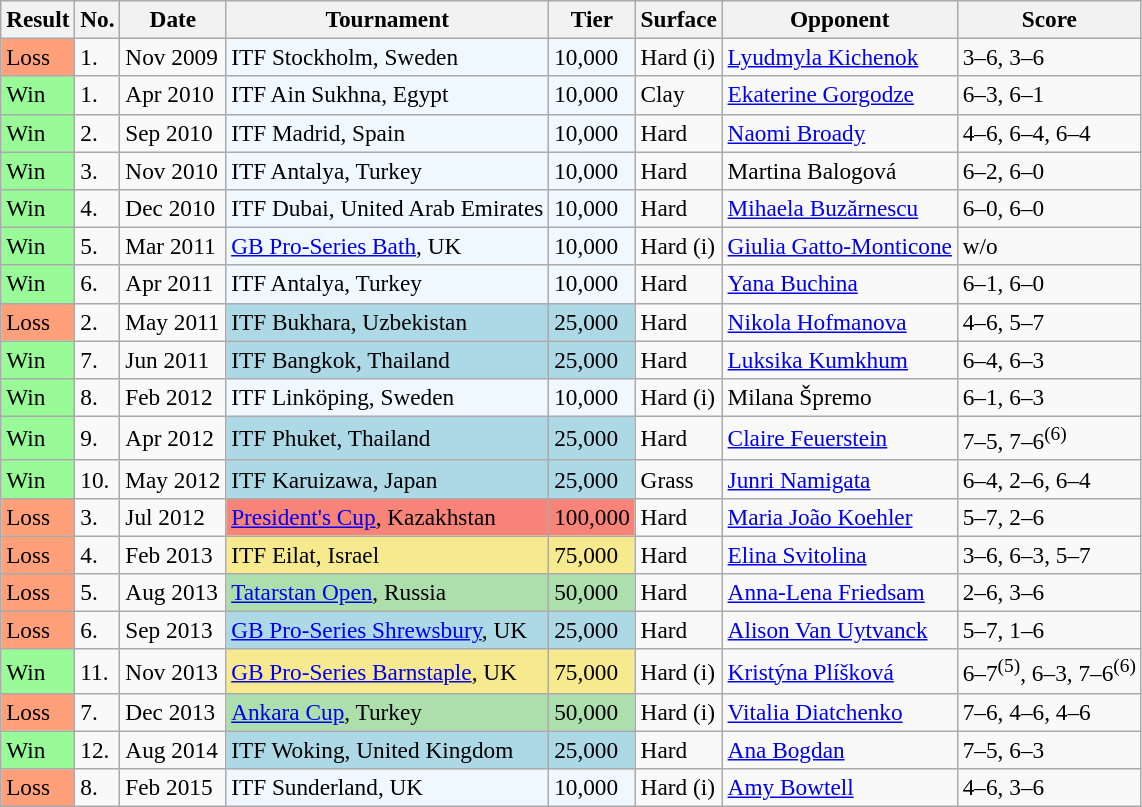<table class="sortable wikitable" style="font-size:97%;">
<tr>
<th>Result</th>
<th>No.</th>
<th>Date</th>
<th>Tournament</th>
<th>Tier</th>
<th>Surface</th>
<th>Opponent</th>
<th class="unsortable">Score</th>
</tr>
<tr>
<td style="background:#ffa07a;">Loss</td>
<td>1.</td>
<td>Nov 2009</td>
<td style="background:#f0f8ff;">ITF Stockholm, Sweden</td>
<td style="background:#f0f8ff;">10,000</td>
<td>Hard (i)</td>
<td> <a href='#'>Lyudmyla Kichenok</a></td>
<td>3–6, 3–6</td>
</tr>
<tr>
<td style="background:#98fb98;">Win</td>
<td>1.</td>
<td>Apr 2010</td>
<td style="background:#f0f8ff;">ITF Ain Sukhna, Egypt</td>
<td style="background:#f0f8ff;">10,000</td>
<td>Clay</td>
<td> <a href='#'>Ekaterine Gorgodze</a></td>
<td>6–3, 6–1</td>
</tr>
<tr>
<td style="background:#98fb98;">Win</td>
<td>2.</td>
<td>Sep 2010</td>
<td style="background:#f0f8ff;">ITF Madrid, Spain</td>
<td style="background:#f0f8ff;">10,000</td>
<td>Hard</td>
<td> <a href='#'>Naomi Broady</a></td>
<td>4–6, 6–4, 6–4</td>
</tr>
<tr>
<td style="background:#98fb98;">Win</td>
<td>3.</td>
<td>Nov 2010</td>
<td style="background:#f0f8ff;">ITF Antalya, Turkey</td>
<td style="background:#f0f8ff;">10,000</td>
<td>Hard</td>
<td> Martina Balogová</td>
<td>6–2, 6–0</td>
</tr>
<tr>
<td style="background:#98fb98;">Win</td>
<td>4.</td>
<td>Dec 2010</td>
<td style="background:#f0f8ff;">ITF Dubai, United Arab Emirates</td>
<td style="background:#f0f8ff;">10,000</td>
<td>Hard</td>
<td> <a href='#'>Mihaela Buzărnescu</a></td>
<td>6–0, 6–0</td>
</tr>
<tr>
<td style="background:#98fb98;">Win</td>
<td>5.</td>
<td>Mar 2011</td>
<td style="background:#f0f8ff;"><a href='#'>GB Pro-Series Bath</a>, UK</td>
<td style="background:#f0f8ff;">10,000</td>
<td>Hard (i)</td>
<td> <a href='#'>Giulia Gatto-Monticone</a></td>
<td>w/o</td>
</tr>
<tr>
<td style="background:#98fb98;">Win</td>
<td>6.</td>
<td>Apr 2011</td>
<td style="background:#f0f8ff;">ITF Antalya, Turkey</td>
<td style="background:#f0f8ff;">10,000</td>
<td>Hard</td>
<td> <a href='#'>Yana Buchina</a></td>
<td>6–1, 6–0</td>
</tr>
<tr>
<td style="background:#ffa07a;">Loss</td>
<td>2.</td>
<td>May 2011</td>
<td style="background:lightblue;">ITF Bukhara, Uzbekistan</td>
<td style="background:lightblue;">25,000</td>
<td>Hard</td>
<td> <a href='#'>Nikola Hofmanova</a></td>
<td>4–6, 5–7</td>
</tr>
<tr>
<td style="background:#98fb98;">Win</td>
<td>7.</td>
<td>Jun 2011</td>
<td style="background:lightblue;">ITF Bangkok, Thailand</td>
<td style="background:lightblue;">25,000</td>
<td>Hard</td>
<td> <a href='#'>Luksika Kumkhum</a></td>
<td>6–4, 6–3</td>
</tr>
<tr>
<td style="background:#98fb98;">Win</td>
<td>8.</td>
<td>Feb 2012</td>
<td style="background:#f0f8ff;">ITF Linköping, Sweden</td>
<td style="background:#f0f8ff;">10,000</td>
<td>Hard (i)</td>
<td> Milana Špremo</td>
<td>6–1, 6–3</td>
</tr>
<tr>
<td style="background:#98fb98;">Win</td>
<td>9.</td>
<td>Apr 2012</td>
<td style="background:lightblue;">ITF Phuket, Thailand</td>
<td style="background:lightblue;">25,000</td>
<td>Hard</td>
<td> <a href='#'>Claire Feuerstein</a></td>
<td>7–5, 7–6<sup>(6)</sup></td>
</tr>
<tr>
<td style="background:#98fb98;">Win</td>
<td>10.</td>
<td>May 2012</td>
<td style="background:lightblue;">ITF Karuizawa, Japan</td>
<td style="background:lightblue;">25,000</td>
<td>Grass</td>
<td> <a href='#'>Junri Namigata</a></td>
<td>6–4, 2–6, 6–4</td>
</tr>
<tr>
<td style="background:#ffa07a;">Loss</td>
<td>3.</td>
<td>Jul 2012</td>
<td style="background:#f88379;"><a href='#'>President's Cup</a>, Kazakhstan</td>
<td style="background:#f88379;">100,000</td>
<td>Hard</td>
<td> <a href='#'>Maria João Koehler</a></td>
<td>5–7, 2–6</td>
</tr>
<tr>
<td style="background:#ffa07a;">Loss</td>
<td>4.</td>
<td>Feb 2013</td>
<td style="background:#f7e98e;">ITF Eilat, Israel</td>
<td style="background:#f7e98e;">75,000</td>
<td>Hard</td>
<td> <a href='#'>Elina Svitolina</a></td>
<td>3–6, 6–3, 5–7</td>
</tr>
<tr>
<td style="background:#ffa07a;">Loss</td>
<td>5.</td>
<td>Aug 2013</td>
<td style="background:#addfad;"><a href='#'>Tatarstan Open</a>, Russia</td>
<td style="background:#addfad;">50,000</td>
<td>Hard</td>
<td> <a href='#'>Anna-Lena Friedsam</a></td>
<td>2–6, 3–6</td>
</tr>
<tr>
<td style="background:#ffa07a;">Loss</td>
<td>6.</td>
<td>Sep 2013</td>
<td style="background:lightblue;"><a href='#'>GB Pro-Series Shrewsbury</a>, UK</td>
<td style="background:lightblue;">25,000</td>
<td>Hard</td>
<td> <a href='#'>Alison Van Uytvanck</a></td>
<td>5–7, 1–6</td>
</tr>
<tr>
<td style="background:#98fb98;">Win</td>
<td>11.</td>
<td>Nov 2013</td>
<td style="background:#f7e98e;"><a href='#'>GB Pro-Series Barnstaple</a>, UK</td>
<td style="background:#f7e98e;">75,000</td>
<td>Hard (i)</td>
<td> <a href='#'>Kristýna Plíšková</a></td>
<td>6–7<sup>(5)</sup>, 6–3, 7–6<sup>(6)</sup></td>
</tr>
<tr>
<td style="background:#ffa07a;">Loss</td>
<td>7.</td>
<td>Dec 2013</td>
<td style="background:#addfad;"><a href='#'>Ankara Cup</a>, Turkey</td>
<td style="background:#addfad;">50,000</td>
<td>Hard (i)</td>
<td> <a href='#'>Vitalia Diatchenko</a></td>
<td>7–6, 4–6, 4–6</td>
</tr>
<tr>
<td style="background:#98fb98;">Win</td>
<td>12.</td>
<td>Aug 2014</td>
<td style="background:lightblue;">ITF Woking, United Kingdom</td>
<td style="background:lightblue;">25,000</td>
<td>Hard</td>
<td> <a href='#'>Ana Bogdan</a></td>
<td>7–5, 6–3</td>
</tr>
<tr>
<td style="background:#ffa07a;">Loss</td>
<td>8.</td>
<td>Feb 2015</td>
<td style="background:#f0f8ff;">ITF Sunderland, UK</td>
<td style="background:#f0f8ff;">10,000</td>
<td>Hard (i)</td>
<td> <a href='#'>Amy Bowtell</a></td>
<td>4–6, 3–6</td>
</tr>
</table>
